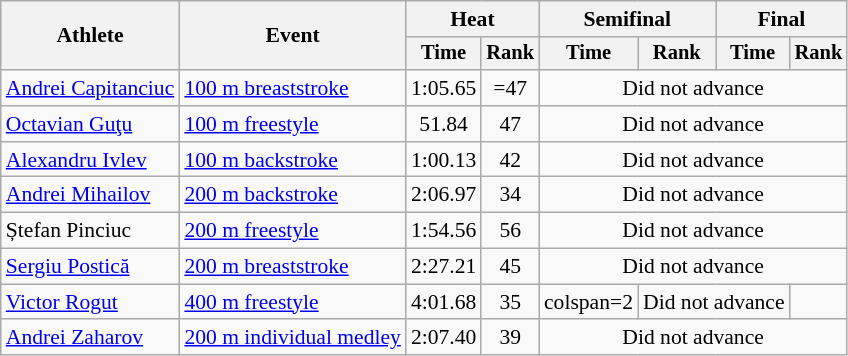<table class=wikitable style="font-size:90%">
<tr>
<th rowspan="2">Athlete</th>
<th rowspan="2">Event</th>
<th colspan="2">Heat</th>
<th colspan="2">Semifinal</th>
<th colspan="2">Final</th>
</tr>
<tr style="font-size:95%">
<th>Time</th>
<th>Rank</th>
<th>Time</th>
<th>Rank</th>
<th>Time</th>
<th>Rank</th>
</tr>
<tr align=center>
<td align=left><a href='#'>Andrei Capitanciuc</a></td>
<td align=left><a href='#'>100 m breaststroke</a></td>
<td>1:05.65</td>
<td>=47</td>
<td colspan=4>Did not advance</td>
</tr>
<tr align=center>
<td align=left><a href='#'>Octavian Guţu</a></td>
<td align=left><a href='#'>100 m freestyle</a></td>
<td>51.84</td>
<td>47</td>
<td colspan=4>Did not advance</td>
</tr>
<tr align=center>
<td align=left><a href='#'>Alexandru Ivlev</a></td>
<td align=left><a href='#'>100 m backstroke</a></td>
<td>1:00.13</td>
<td>42</td>
<td colspan=4>Did not advance</td>
</tr>
<tr align=center>
<td align=left><a href='#'>Andrei Mihailov</a></td>
<td align=left><a href='#'>200 m backstroke</a></td>
<td>2:06.97</td>
<td>34</td>
<td colspan=4>Did not advance</td>
</tr>
<tr align=center>
<td align=left>Ștefan Pinciuc</td>
<td align=left><a href='#'>200 m freestyle</a></td>
<td>1:54.56</td>
<td>56</td>
<td colspan=4>Did not advance</td>
</tr>
<tr align=center>
<td align=left><a href='#'>Sergiu Postică</a></td>
<td align=left><a href='#'>200 m breaststroke</a></td>
<td>2:27.21</td>
<td>45</td>
<td colspan=4>Did not advance</td>
</tr>
<tr align=center>
<td align=left><a href='#'>Victor Rogut</a></td>
<td align=left><a href='#'>400 m freestyle</a></td>
<td>4:01.68</td>
<td>35</td>
<td>colspan=2 </td>
<td colspan=2>Did not advance</td>
</tr>
<tr align=center>
<td align=left><a href='#'>Andrei Zaharov</a></td>
<td align=left><a href='#'>200 m individual medley</a></td>
<td>2:07.40</td>
<td>39</td>
<td colspan=4>Did not advance</td>
</tr>
</table>
